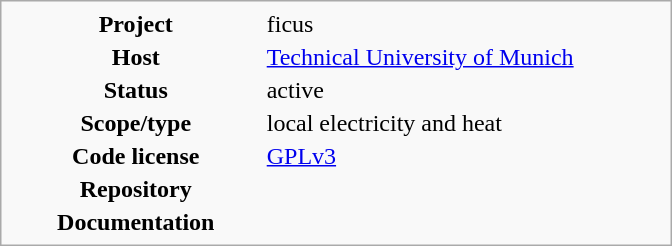<table class="infobox" style="width: 28em">
<tr>
<th style="width: 35%">Project</th>
<td style="width: 55%">ficus</td>
</tr>
<tr>
<th>Host</th>
<td><a href='#'>Technical University of Munich</a></td>
</tr>
<tr>
<th>Status</th>
<td>active</td>
</tr>
<tr>
<th>Scope/type</th>
<td>local electricity and heat</td>
</tr>
<tr>
<th>Code license</th>
<td><a href='#'>GPLv3</a></td>
</tr>
<tr>
<th>Repository</th>
<td></td>
</tr>
<tr>
<th>Documentation</th>
<td></td>
</tr>
</table>
